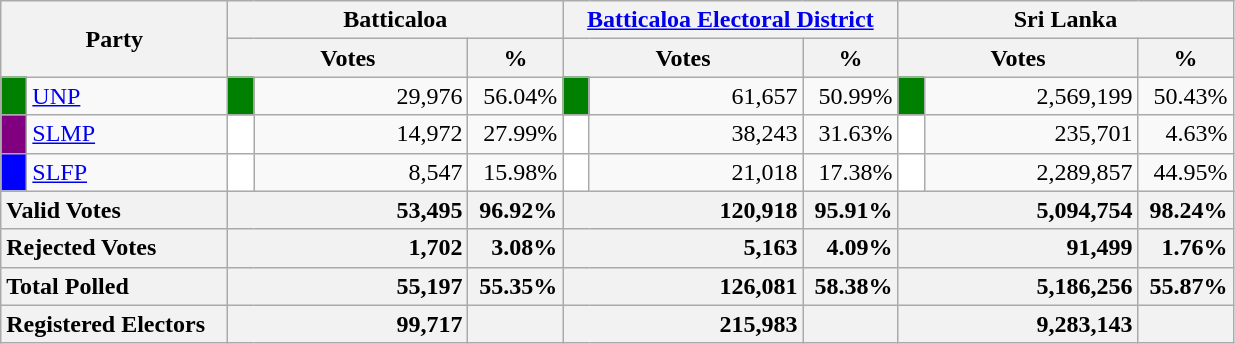<table class="wikitable">
<tr>
<th colspan="2" width="144px"rowspan="2">Party</th>
<th colspan="3" width="216px">Batticaloa</th>
<th colspan="3" width="216px"><a href='#'>Batticaloa Electoral District</a></th>
<th colspan="3" width="216px">Sri Lanka</th>
</tr>
<tr>
<th colspan="2" width="144px">Votes</th>
<th>%</th>
<th colspan="2" width="144px">Votes</th>
<th>%</th>
<th colspan="2" width="144px">Votes</th>
<th>%</th>
</tr>
<tr>
<td style="background-color:green;" width="10px"></td>
<td style="text-align:left;"><a href='#'>UNP</a></td>
<td style="background-color:green;" width="10px"></td>
<td style="text-align:right;">29,976</td>
<td style="text-align:right;">56.04%</td>
<td style="background-color:green;" width="10px"></td>
<td style="text-align:right;">61,657</td>
<td style="text-align:right;">50.99%</td>
<td style="background-color:green;" width="10px"></td>
<td style="text-align:right;">2,569,199</td>
<td style="text-align:right;">50.43%</td>
</tr>
<tr>
<td style="background-color:purple;" width="10px"></td>
<td style="text-align:left;"><a href='#'>SLMP</a></td>
<td style="background-color:white;" width="10px"></td>
<td style="text-align:right;">14,972</td>
<td style="text-align:right;">27.99%</td>
<td style="background-color:white;" width="10px"></td>
<td style="text-align:right;">38,243</td>
<td style="text-align:right;">31.63%</td>
<td style="background-color:white;" width="10px"></td>
<td style="text-align:right;">235,701</td>
<td style="text-align:right;">4.63%</td>
</tr>
<tr>
<td style="background-color:blue;" width="10px"></td>
<td style="text-align:left;"><a href='#'>SLFP</a></td>
<td style="background-color:white;" width="10px"></td>
<td style="text-align:right;">8,547</td>
<td style="text-align:right;">15.98%</td>
<td style="background-color:white;" width="10px"></td>
<td style="text-align:right;">21,018</td>
<td style="text-align:right;">17.38%</td>
<td style="background-color:white;" width="10px"></td>
<td style="text-align:right;">2,289,857</td>
<td style="text-align:right;">44.95%</td>
</tr>
<tr>
<th colspan="2" width="144px"style="text-align:left;">Valid Votes</th>
<th style="text-align:right;"colspan="2" width="144px">53,495</th>
<th style="text-align:right;">96.92%</th>
<th style="text-align:right;"colspan="2" width="144px">120,918</th>
<th style="text-align:right;">95.91%</th>
<th style="text-align:right;"colspan="2" width="144px">5,094,754</th>
<th style="text-align:right;">98.24%</th>
</tr>
<tr>
<th colspan="2" width="144px"style="text-align:left;">Rejected Votes</th>
<th style="text-align:right;"colspan="2" width="144px">1,702</th>
<th style="text-align:right;">3.08%</th>
<th style="text-align:right;"colspan="2" width="144px">5,163</th>
<th style="text-align:right;">4.09%</th>
<th style="text-align:right;"colspan="2" width="144px">91,499</th>
<th style="text-align:right;">1.76%</th>
</tr>
<tr>
<th colspan="2" width="144px"style="text-align:left;">Total Polled</th>
<th style="text-align:right;"colspan="2" width="144px">55,197</th>
<th style="text-align:right;">55.35%</th>
<th style="text-align:right;"colspan="2" width="144px">126,081</th>
<th style="text-align:right;">58.38%</th>
<th style="text-align:right;"colspan="2" width="144px">5,186,256</th>
<th style="text-align:right;">55.87%</th>
</tr>
<tr>
<th colspan="2" width="144px"style="text-align:left;">Registered Electors</th>
<th style="text-align:right;"colspan="2" width="144px">99,717</th>
<th></th>
<th style="text-align:right;"colspan="2" width="144px">215,983</th>
<th></th>
<th style="text-align:right;"colspan="2" width="144px">9,283,143</th>
<th></th>
</tr>
</table>
